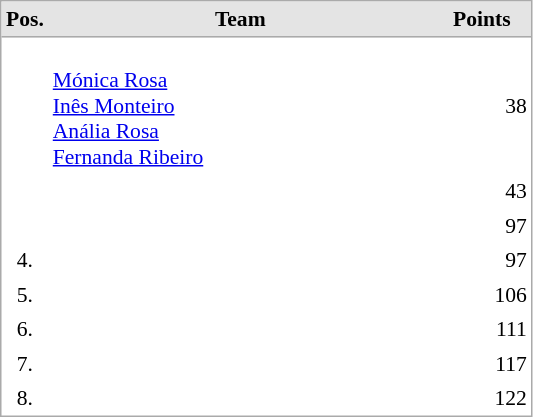<table cellspacing="0" cellpadding="3" style="border:1px solid #AAAAAA;font-size:90%">
<tr bgcolor="#E4E4E4">
<th style="border-bottom:1px solid #AAAAAA" width=10>Pos.</th>
<th style="border-bottom:1px solid #AAAAAA" width=250>Team</th>
<th style="border-bottom:1px solid #AAAAAA" width=60>Points</th>
</tr>
<tr align="center">
<td align="center" valign="top"></td>
<td align="left"> <br> <a href='#'>Mónica Rosa</a> <br> <a href='#'>Inês Monteiro</a> <br> <a href='#'>Anália Rosa</a> <br> <a href='#'>Fernanda Ribeiro</a> <br></td>
<td align="right">38</td>
</tr>
<tr align="center">
<td align="center" valign="top"></td>
<td align="left"></td>
<td align="right">43</td>
</tr>
<tr align="center">
<td align="center" valign="top"></td>
<td align="left"> <br></td>
<td align="right">97</td>
</tr>
<tr align="center">
<td align="center" valign="top">4.</td>
<td align="left"> <br></td>
<td align="right">97</td>
</tr>
<tr align="center">
<td align="center" valign="top">5.</td>
<td align="left"></td>
<td align="right">106</td>
</tr>
<tr align="center">
<td align="center" valign="top">6.</td>
<td align="left"></td>
<td align="right">111</td>
</tr>
<tr align="center">
<td align="center" valign="top">7.</td>
<td align="left"></td>
<td align="right">117</td>
</tr>
<tr align="center">
<td align="center" valign="top">8.</td>
<td align="left"></td>
<td align="right">122</td>
</tr>
</table>
